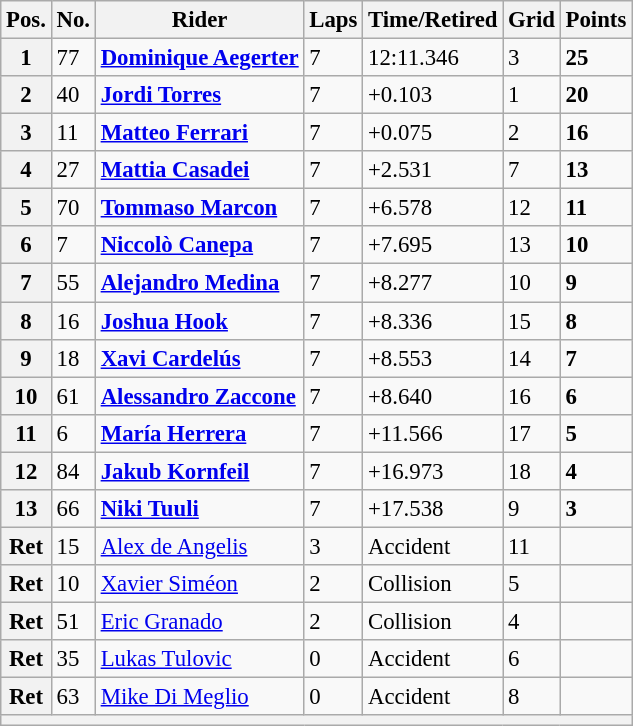<table class="wikitable" style="font-size: 95%;">
<tr>
<th>Pos.</th>
<th>No.</th>
<th>Rider</th>
<th>Laps</th>
<th>Time/Retired</th>
<th>Grid</th>
<th>Points</th>
</tr>
<tr>
<th>1</th>
<td>77</td>
<td> <strong><a href='#'>Dominique Aegerter</a></strong></td>
<td>7</td>
<td>12:11.346</td>
<td>3</td>
<td><strong>25</strong></td>
</tr>
<tr>
<th>2</th>
<td>40</td>
<td> <strong><a href='#'>Jordi Torres</a></strong></td>
<td>7</td>
<td>+0.103</td>
<td>1</td>
<td><strong>20</strong></td>
</tr>
<tr>
<th>3</th>
<td>11</td>
<td> <strong><a href='#'>Matteo Ferrari</a></strong></td>
<td>7</td>
<td>+0.075</td>
<td>2</td>
<td><strong>16</strong></td>
</tr>
<tr>
<th>4</th>
<td>27</td>
<td> <strong><a href='#'>Mattia Casadei</a></strong></td>
<td>7</td>
<td>+2.531</td>
<td>7</td>
<td><strong>13</strong></td>
</tr>
<tr>
<th>5</th>
<td>70</td>
<td> <strong><a href='#'>Tommaso Marcon</a></strong></td>
<td>7</td>
<td>+6.578</td>
<td>12</td>
<td><strong>11</strong></td>
</tr>
<tr>
<th>6</th>
<td>7</td>
<td> <strong><a href='#'>Niccolò Canepa</a></strong></td>
<td>7</td>
<td>+7.695</td>
<td>13</td>
<td><strong>10</strong></td>
</tr>
<tr>
<th>7</th>
<td>55</td>
<td> <strong><a href='#'>Alejandro Medina</a></strong></td>
<td>7</td>
<td>+8.277</td>
<td>10</td>
<td><strong>9</strong></td>
</tr>
<tr>
<th>8</th>
<td>16</td>
<td> <strong><a href='#'>Joshua Hook</a></strong></td>
<td>7</td>
<td>+8.336</td>
<td>15</td>
<td><strong>8</strong></td>
</tr>
<tr>
<th>9</th>
<td>18</td>
<td> <strong><a href='#'>Xavi Cardelús</a></strong></td>
<td>7</td>
<td>+8.553</td>
<td>14</td>
<td><strong>7</strong></td>
</tr>
<tr>
<th>10</th>
<td>61</td>
<td> <strong><a href='#'>Alessandro Zaccone</a></strong></td>
<td>7</td>
<td>+8.640</td>
<td>16</td>
<td><strong>6</strong></td>
</tr>
<tr>
<th>11</th>
<td>6</td>
<td> <strong><a href='#'>María Herrera</a></strong></td>
<td>7</td>
<td>+11.566</td>
<td>17</td>
<td><strong>5</strong></td>
</tr>
<tr>
<th>12</th>
<td>84</td>
<td> <strong><a href='#'>Jakub Kornfeil</a></strong></td>
<td>7</td>
<td>+16.973</td>
<td>18</td>
<td><strong>4</strong></td>
</tr>
<tr>
<th>13</th>
<td>66</td>
<td> <strong><a href='#'>Niki Tuuli</a></strong></td>
<td>7</td>
<td>+17.538</td>
<td>9</td>
<td><strong>3</strong></td>
</tr>
<tr>
<th>Ret</th>
<td>15</td>
<td> <a href='#'>Alex de Angelis</a></td>
<td>3</td>
<td>Accident</td>
<td>11</td>
<td></td>
</tr>
<tr>
<th>Ret</th>
<td>10</td>
<td> <a href='#'>Xavier Siméon</a></td>
<td>2</td>
<td>Collision</td>
<td>5</td>
<td></td>
</tr>
<tr>
<th>Ret</th>
<td>51</td>
<td> <a href='#'>Eric Granado</a></td>
<td>2</td>
<td>Collision</td>
<td>4</td>
<td></td>
</tr>
<tr>
<th>Ret</th>
<td>35</td>
<td> <a href='#'>Lukas Tulovic</a></td>
<td>0</td>
<td>Accident</td>
<td>6</td>
<td></td>
</tr>
<tr>
<th>Ret</th>
<td>63</td>
<td> <a href='#'>Mike Di Meglio</a></td>
<td>0</td>
<td>Accident</td>
<td>8</td>
<td></td>
</tr>
<tr>
<th colspan=7></th>
</tr>
</table>
